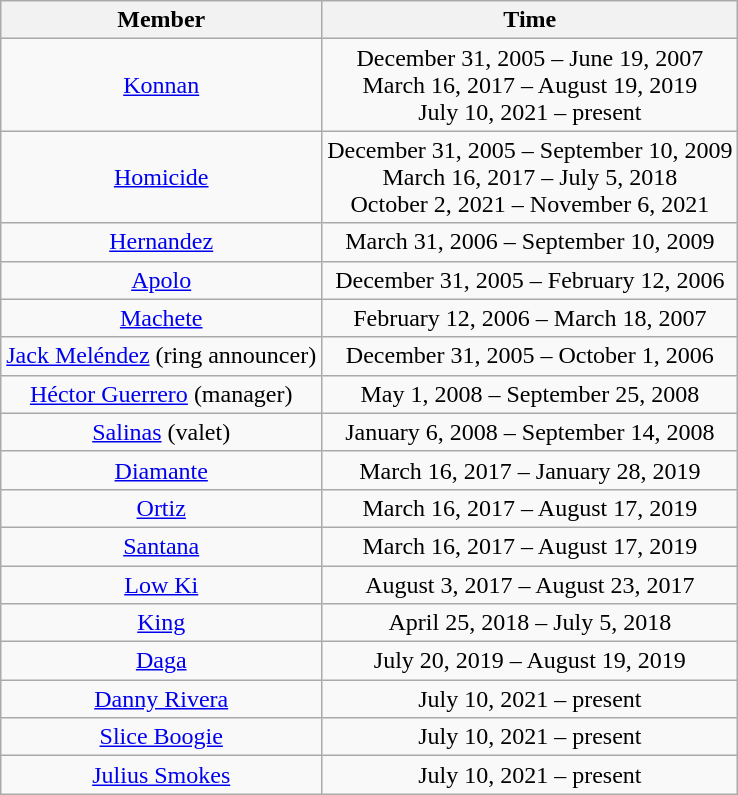<table class="wikitable sortable" style="text-align:center;">
<tr>
<th>Member</th>
<th>Time</th>
</tr>
<tr>
<td><a href='#'>Konnan</a></td>
<td>December 31, 2005 – June 19, 2007<br>March 16, 2017 – August 19, 2019<br>July 10, 2021 – present</td>
</tr>
<tr>
<td><a href='#'>Homicide</a></td>
<td>December 31, 2005 – September 10, 2009<br>March 16, 2017 – July 5, 2018 <br>October 2, 2021 – November 6, 2021</td>
</tr>
<tr>
<td><a href='#'>Hernandez</a></td>
<td>March 31, 2006 – September 10, 2009</td>
</tr>
<tr>
<td><a href='#'>Apolo</a></td>
<td>December 31, 2005 – February 12, 2006</td>
</tr>
<tr>
<td><a href='#'>Machete</a></td>
<td>February 12, 2006 – March 18, 2007</td>
</tr>
<tr>
<td><a href='#'>Jack Meléndez</a> (ring announcer)</td>
<td>December 31, 2005 – October 1, 2006</td>
</tr>
<tr>
<td><a href='#'>Héctor Guerrero</a> (manager)</td>
<td>May 1, 2008 – September 25, 2008</td>
</tr>
<tr>
<td><a href='#'>Salinas</a> (valet)</td>
<td>January 6, 2008 – September 14, 2008</td>
</tr>
<tr>
<td><a href='#'>Diamante</a></td>
<td>March 16, 2017 – January 28, 2019</td>
</tr>
<tr>
<td><a href='#'>Ortiz</a></td>
<td>March 16, 2017 – August 17, 2019</td>
</tr>
<tr>
<td><a href='#'>Santana</a></td>
<td>March 16, 2017 – August 17, 2019</td>
</tr>
<tr>
<td><a href='#'>Low Ki</a></td>
<td>August 3, 2017 – August 23, 2017</td>
</tr>
<tr>
<td><a href='#'>King</a></td>
<td>April 25, 2018 – July 5, 2018</td>
</tr>
<tr>
<td><a href='#'>Daga</a></td>
<td>July 20, 2019 – August 19, 2019</td>
</tr>
<tr>
<td><a href='#'>Danny Rivera</a></td>
<td>July 10, 2021 – present</td>
</tr>
<tr>
<td><a href='#'>Slice Boogie</a></td>
<td>July 10, 2021 – present</td>
</tr>
<tr>
<td><a href='#'>Julius Smokes</a></td>
<td>July 10, 2021 – present</td>
</tr>
</table>
